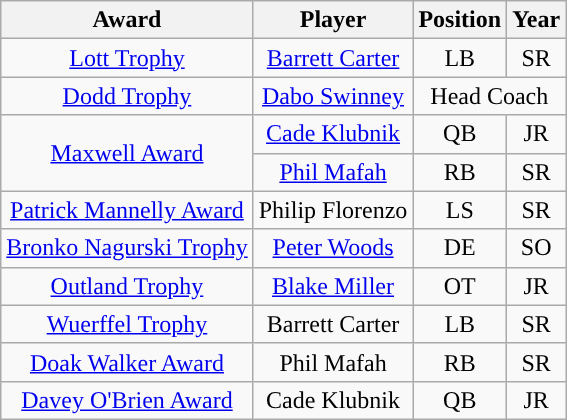<table class="wikitable" style="text-align:center;">
<tr>
<th>Award</th>
<th>Player</th>
<th>Position</th>
<th>Year</th>
</tr>
<tr>
<td><a href='#'>Lott Trophy</a></td>
<td><a href='#'>Barrett Carter</a></td>
<td>LB</td>
<td>SR</td>
</tr>
<tr>
<td><a href='#'>Dodd Trophy</a></td>
<td><a href='#'>Dabo Swinney</a></td>
<td colspan=2>Head Coach</td>
</tr>
<tr>
<td rowspan=2><a href='#'>Maxwell Award</a></td>
<td><a href='#'>Cade Klubnik</a></td>
<td>QB</td>
<td>JR</td>
</tr>
<tr>
<td><a href='#'>Phil Mafah</a></td>
<td>RB</td>
<td>SR</td>
</tr>
<tr>
<td><a href='#'>Patrick Mannelly Award</a></td>
<td>Philip Florenzo</td>
<td>LS</td>
<td>SR</td>
</tr>
<tr>
<td><a href='#'>Bronko Nagurski Trophy</a></td>
<td><a href='#'>Peter Woods</a></td>
<td>DE</td>
<td>SO</td>
</tr>
<tr>
<td><a href='#'>Outland Trophy</a></td>
<td><a href='#'>Blake Miller</a></td>
<td>OT</td>
<td>JR</td>
</tr>
<tr>
<td><a href='#'>Wuerffel Trophy</a></td>
<td>Barrett Carter</td>
<td>LB</td>
<td>SR</td>
</tr>
<tr>
<td><a href='#'>Doak Walker Award</a></td>
<td>Phil Mafah</td>
<td>RB</td>
<td>SR</td>
</tr>
<tr>
<td><a href='#'>Davey O'Brien Award</a></td>
<td>Cade Klubnik</td>
<td>QB</td>
<td>JR</td>
</tr>
</table>
